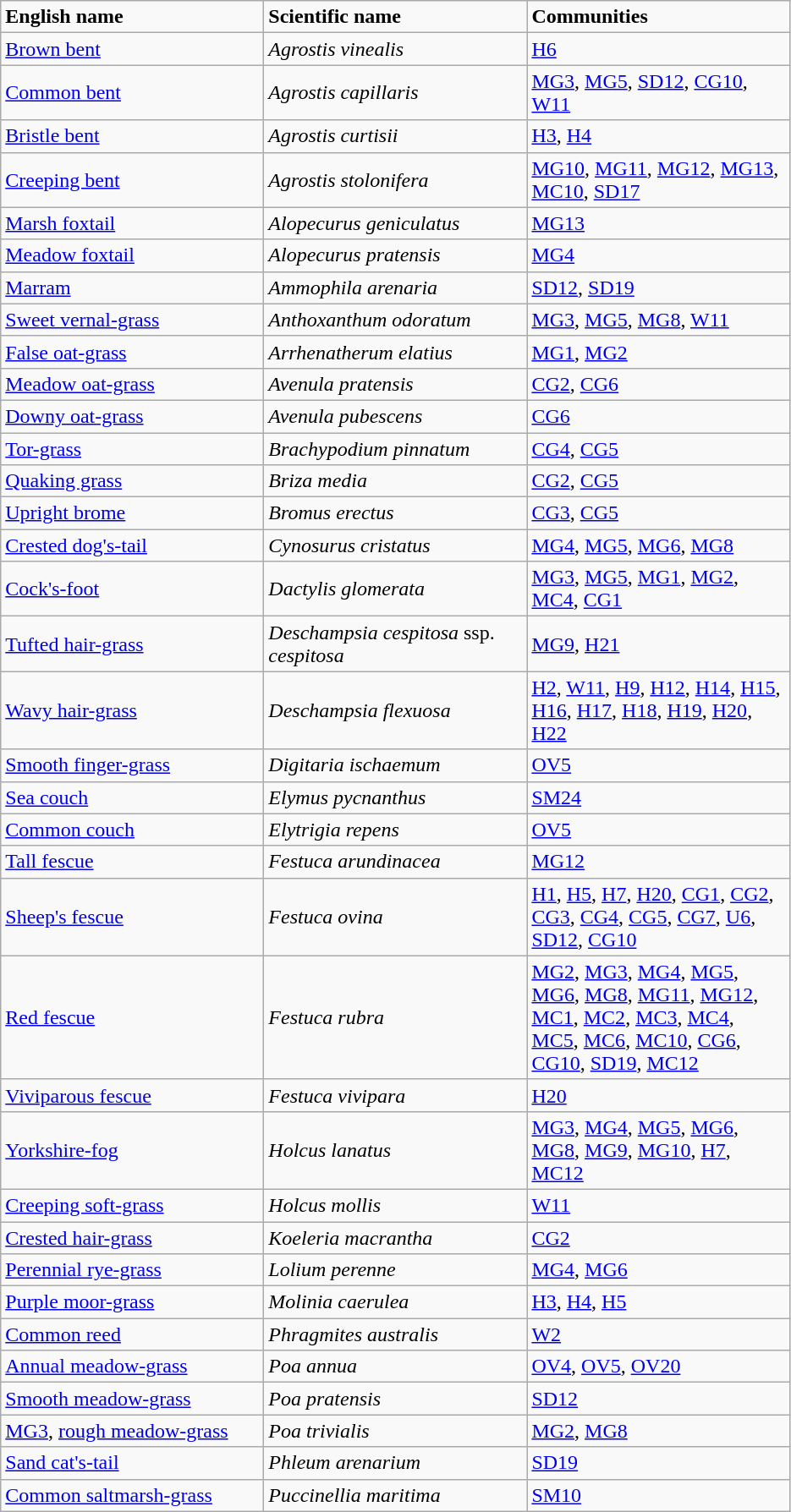<table class="wikitable">
<tr>
<td style="width:200px"><strong>English name</strong></td>
<td style="width:200px"><strong>Scientific name</strong></td>
<td style="width:200px"><strong>Communities</strong></td>
</tr>
<tr>
<td><a href='#'>Brown bent</a></td>
<td><em>Agrostis vinealis</em></td>
<td><a href='#'>H6</a></td>
</tr>
<tr>
<td><a href='#'>Common bent</a></td>
<td><em>Agrostis capillaris</em></td>
<td><a href='#'>MG3</a>, <a href='#'>MG5</a>, <a href='#'>SD12</a>,  <a href='#'>CG10</a>, <a href='#'>W11</a></td>
</tr>
<tr>
<td><a href='#'>Bristle bent</a></td>
<td><em>Agrostis curtisii</em></td>
<td><a href='#'>H3</a>, <a href='#'>H4</a></td>
</tr>
<tr>
<td><a href='#'>Creeping bent</a></td>
<td><em>Agrostis stolonifera</em></td>
<td><a href='#'>MG10</a>, <a href='#'>MG11</a>, <a href='#'>MG12</a>, <a href='#'>MG13</a>, <a href='#'>MC10</a>, <a href='#'>SD17</a></td>
</tr>
<tr>
<td><a href='#'>Marsh foxtail</a></td>
<td><em>Alopecurus geniculatus</em></td>
<td><a href='#'>MG13</a></td>
</tr>
<tr>
<td><a href='#'>Meadow foxtail</a></td>
<td><em>Alopecurus pratensis</em></td>
<td><a href='#'>MG4</a></td>
</tr>
<tr>
<td><a href='#'>Marram</a></td>
<td><em>Ammophila arenaria</em></td>
<td><a href='#'>SD12</a>, <a href='#'>SD19</a></td>
</tr>
<tr>
<td><a href='#'>Sweet vernal-grass</a></td>
<td><em>Anthoxanthum odoratum</em></td>
<td><a href='#'>MG3</a>, <a href='#'>MG5</a>, <a href='#'>MG8</a>, <a href='#'>W11</a></td>
</tr>
<tr>
<td><a href='#'>False oat-grass</a></td>
<td><em>Arrhenatherum elatius</em></td>
<td><a href='#'>MG1</a>, <a href='#'>MG2</a></td>
</tr>
<tr>
<td><a href='#'>Meadow oat-grass</a></td>
<td><em>Avenula pratensis</em></td>
<td><a href='#'>CG2</a>, <a href='#'>CG6</a></td>
</tr>
<tr>
<td><a href='#'>Downy oat-grass</a></td>
<td><em>Avenula pubescens</em></td>
<td><a href='#'>CG6</a></td>
</tr>
<tr>
<td><a href='#'>Tor-grass</a></td>
<td><em>Brachypodium pinnatum</em></td>
<td><a href='#'>CG4</a>, <a href='#'>CG5</a></td>
</tr>
<tr>
<td><a href='#'>Quaking grass</a></td>
<td><em>Briza media</em></td>
<td><a href='#'>CG2</a>, <a href='#'>CG5</a></td>
</tr>
<tr>
<td><a href='#'>Upright brome</a></td>
<td><em>Bromus erectus</em></td>
<td><a href='#'>CG3</a>, <a href='#'>CG5</a></td>
</tr>
<tr>
<td><a href='#'>Crested dog's-tail</a></td>
<td><em>Cynosurus cristatus</em></td>
<td><a href='#'>MG4</a>, <a href='#'>MG5</a>, <a href='#'>MG6</a>, <a href='#'>MG8</a></td>
</tr>
<tr>
<td><a href='#'>Cock's-foot</a></td>
<td><em>Dactylis glomerata</em></td>
<td><a href='#'>MG3</a>, <a href='#'>MG5</a>, <a href='#'>MG1</a>, <a href='#'>MG2</a>, <a href='#'>MC4</a>, <a href='#'>CG1</a></td>
</tr>
<tr>
<td><a href='#'>Tufted hair-grass</a></td>
<td><em>Deschampsia cespitosa </em> ssp. <em>cespitosa</em></td>
<td><a href='#'>MG9</a>, <a href='#'>H21</a></td>
</tr>
<tr>
<td><a href='#'>Wavy hair-grass</a></td>
<td><em>Deschampsia flexuosa</em></td>
<td><a href='#'>H2</a>, <a href='#'>W11</a>, <a href='#'>H9</a>, <a href='#'>H12</a>, <a href='#'>H14</a>, <a href='#'>H15</a>, <a href='#'>H16</a>, <a href='#'>H17</a>, <a href='#'>H18</a>, <a href='#'>H19</a>, <a href='#'>H20</a>, <a href='#'>H22</a></td>
</tr>
<tr>
<td><a href='#'>Smooth finger-grass</a></td>
<td><em>Digitaria ischaemum</em></td>
<td><a href='#'>OV5</a></td>
</tr>
<tr>
<td><a href='#'>Sea couch</a></td>
<td><em>Elymus pycnanthus</em></td>
<td><a href='#'>SM24</a></td>
</tr>
<tr>
<td><a href='#'>Common couch</a></td>
<td><em>Elytrigia repens</em></td>
<td><a href='#'>OV5</a></td>
</tr>
<tr>
<td><a href='#'>Tall fescue</a></td>
<td><em>Festuca arundinacea</em></td>
<td><a href='#'>MG12</a></td>
</tr>
<tr>
<td><a href='#'>Sheep's fescue</a></td>
<td><em>Festuca ovina</em></td>
<td><a href='#'>H1</a>, <a href='#'>H5</a>, <a href='#'>H7</a>, <a href='#'>H20</a>, <a href='#'>CG1</a>, <a href='#'>CG2</a>, <a href='#'>CG3</a>, <a href='#'>CG4</a>, <a href='#'>CG5</a>, <a href='#'>CG7</a>, <a href='#'>U6</a>, <a href='#'>SD12</a>, <a href='#'>CG10</a></td>
</tr>
<tr>
<td><a href='#'>Red fescue</a></td>
<td><em>Festuca rubra</em></td>
<td><a href='#'>MG2</a>, <a href='#'>MG3</a>, <a href='#'>MG4</a>, <a href='#'>MG5</a>, <a href='#'>MG6</a>, <a href='#'>MG8</a>, <a href='#'>MG11</a>, <a href='#'>MG12</a>, <a href='#'>MC1</a>, <a href='#'>MC2</a>, <a href='#'>MC3</a>, <a href='#'>MC4</a>,  <a href='#'>MC5</a>, <a href='#'>MC6</a>, <a href='#'>MC10</a>, <a href='#'>CG6</a>, <a href='#'>CG10</a>, <a href='#'>SD19</a>, <a href='#'>MC12</a></td>
</tr>
<tr>
<td><a href='#'>Viviparous fescue</a></td>
<td><em>Festuca vivipara</em></td>
<td><a href='#'>H20</a></td>
</tr>
<tr>
<td><a href='#'>Yorkshire-fog</a></td>
<td><em>Holcus lanatus</em></td>
<td><a href='#'>MG3</a>, <a href='#'>MG4</a>, <a href='#'>MG5</a>, <a href='#'>MG6</a>, <a href='#'>MG8</a>, <a href='#'>MG9</a>, <a href='#'>MG10</a>, <a href='#'>H7</a>, <a href='#'>MC12</a></td>
</tr>
<tr>
<td><a href='#'>Creeping soft-grass</a></td>
<td><em>Holcus mollis</em></td>
<td><a href='#'>W11</a></td>
</tr>
<tr>
<td><a href='#'>Crested hair-grass</a></td>
<td><em>Koeleria macrantha</em></td>
<td><a href='#'>CG2</a></td>
</tr>
<tr>
<td><a href='#'>Perennial rye-grass</a></td>
<td><em>Lolium perenne</em></td>
<td><a href='#'>MG4</a>, <a href='#'>MG6</a></td>
</tr>
<tr>
<td><a href='#'>Purple moor-grass</a></td>
<td><em>Molinia caerulea</em></td>
<td><a href='#'>H3</a>, <a href='#'>H4</a>, <a href='#'>H5</a></td>
</tr>
<tr>
<td><a href='#'>Common reed</a></td>
<td><em>Phragmites australis</em></td>
<td><a href='#'>W2</a></td>
</tr>
<tr>
<td><a href='#'>Annual meadow-grass</a></td>
<td><em>Poa annua</em></td>
<td><a href='#'>OV4</a>, <a href='#'>OV5</a>, <a href='#'>OV20</a></td>
</tr>
<tr>
<td><a href='#'>Smooth meadow-grass</a></td>
<td><em>Poa pratensis</em></td>
<td><a href='#'>SD12</a></td>
</tr>
<tr>
<td><a href='#'>MG3</a>, <a href='#'>rough meadow-grass</a></td>
<td><em>Poa trivialis</em></td>
<td><a href='#'>MG2</a>, <a href='#'>MG8</a></td>
</tr>
<tr>
<td><a href='#'>Sand cat's-tail</a></td>
<td><em>Phleum arenarium</em></td>
<td><a href='#'>SD19</a></td>
</tr>
<tr>
<td><a href='#'>Common saltmarsh-grass</a></td>
<td><em>Puccinellia maritima</em></td>
<td><a href='#'>SM10</a></td>
</tr>
</table>
